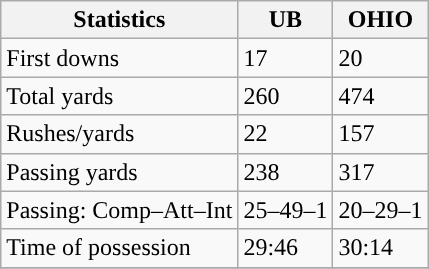<table class="wikitable" style="float: left;">
<tr>
<th>Statistics</th>
<th>UB</th>
<th>OHIO</th>
</tr>
<tr>
<td>First downs</td>
<td>17</td>
<td>20</td>
</tr>
<tr>
<td>Total yards</td>
<td>260</td>
<td>474</td>
</tr>
<tr>
<td>Rushes/yards</td>
<td>22</td>
<td>157</td>
</tr>
<tr>
<td>Passing yards</td>
<td>238</td>
<td>317</td>
</tr>
<tr>
<td>Passing: Comp–Att–Int</td>
<td>25–49–1</td>
<td>20–29–1</td>
</tr>
<tr>
<td>Time of possession</td>
<td>29:46</td>
<td>30:14</td>
</tr>
<tr>
</tr>
</table>
